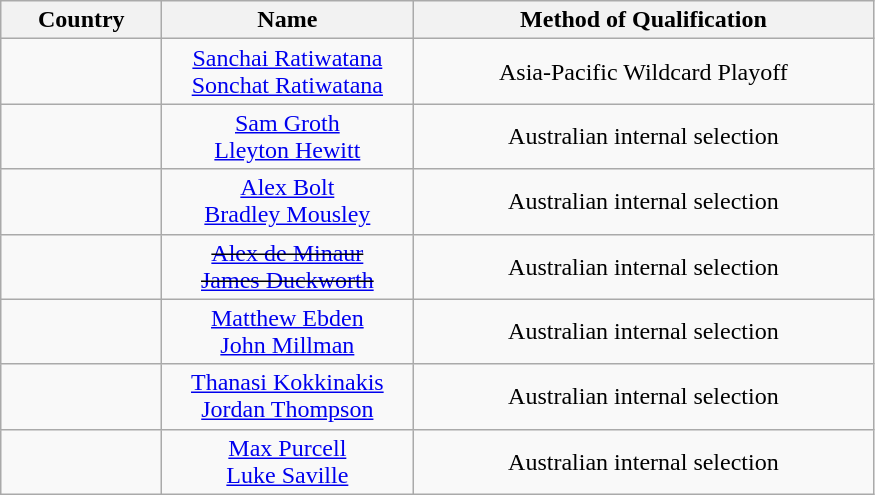<table class="wikitable" style="text-align: center;">
<tr>
<th style="width:100px;">Country</th>
<th width=160>Name</th>
<th width=300>Method of Qualification</th>
</tr>
<tr>
<td> <br> </td>
<td><a href='#'>Sanchai Ratiwatana</a><br><a href='#'>Sonchat Ratiwatana</a></td>
<td>Asia-Pacific Wildcard Playoff</td>
</tr>
<tr>
<td> <br> </td>
<td><a href='#'>Sam Groth</a><br><a href='#'>Lleyton Hewitt</a></td>
<td>Australian internal selection</td>
</tr>
<tr>
<td> <br> </td>
<td><a href='#'>Alex Bolt</a><br><a href='#'>Bradley Mousley</a></td>
<td>Australian internal selection</td>
</tr>
<tr>
<td> <br> </td>
<td><s><a href='#'>Alex de Minaur</a><br><a href='#'>James Duckworth</a></s></td>
<td>Australian internal selection</td>
</tr>
<tr>
<td> <br> </td>
<td><a href='#'>Matthew Ebden</a><br><a href='#'>John Millman</a></td>
<td>Australian internal selection</td>
</tr>
<tr>
<td> <br> </td>
<td><a href='#'>Thanasi Kokkinakis</a><br><a href='#'>Jordan Thompson</a></td>
<td>Australian internal selection</td>
</tr>
<tr>
<td> <br> </td>
<td><a href='#'>Max Purcell</a><br><a href='#'>Luke Saville</a></td>
<td>Australian internal selection</td>
</tr>
</table>
